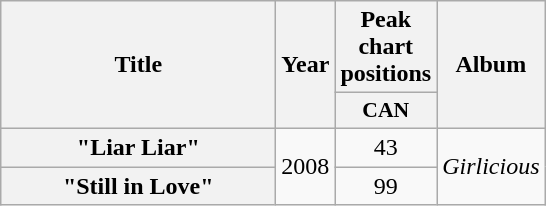<table class="wikitable plainrowheaders" style="text-align:center;">
<tr>
<th scope="col" rowspan="2" style="width:11em;">Title</th>
<th scope="col" rowspan="2">Year</th>
<th scope="col" colspan="1">Peak chart positions</th>
<th scope="col" rowspan="2">Album</th>
</tr>
<tr>
<th scope="col" style="width:2.5em;font-size:90%;">CAN</th>
</tr>
<tr>
<th scope="row">"Liar Liar"<br></th>
<td rowspan="2">2008</td>
<td>43</td>
<td rowspan="2"><em>Girlicious</em></td>
</tr>
<tr>
<th scope="row">"Still in Love"<br></th>
<td>99</td>
</tr>
</table>
